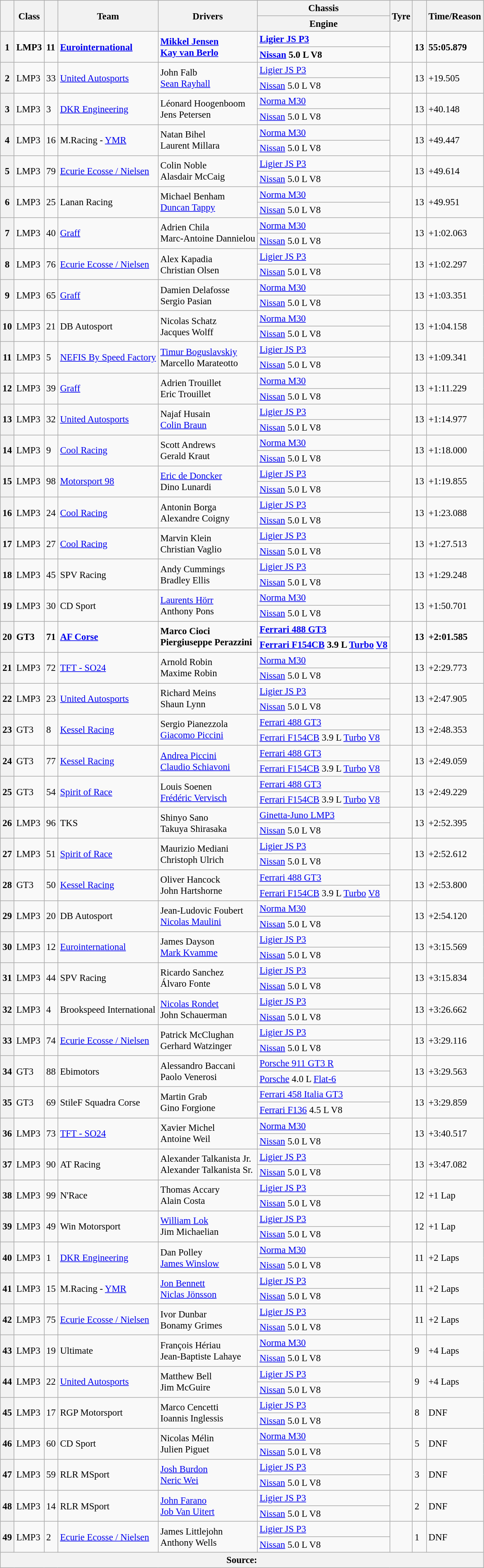<table class="wikitable" style="font-size: 95%;">
<tr>
<th rowspan=2></th>
<th rowspan=2>Class</th>
<th rowspan=2></th>
<th rowspan=2>Team</th>
<th rowspan=2>Drivers</th>
<th scope=col>Chassis</th>
<th rowspan=2>Tyre</th>
<th rowspan=2></th>
<th rowspan=2>Time/Reason</th>
</tr>
<tr>
<th scope=col>Engine</th>
</tr>
<tr>
<th rowspan=2>1</th>
<td rowspan=2><strong>LMP3</strong></td>
<td rowspan=2><strong>11</strong></td>
<td rowspan=2><strong> <a href='#'>Eurointernational</a></strong></td>
<td rowspan=2><strong> <a href='#'>Mikkel Jensen</a><br> <a href='#'>Kay van Berlo</a></strong></td>
<td><strong><a href='#'>Ligier JS P3</a></strong></td>
<td rowspan=2></td>
<td rowspan=2><strong>13</strong></td>
<td rowspan=2><strong>55:05.879</strong></td>
</tr>
<tr>
<td><strong><a href='#'>Nissan</a> 5.0 L V8</strong></td>
</tr>
<tr>
<th rowspan=2>2</th>
<td rowspan=2>LMP3</td>
<td rowspan=2>33</td>
<td rowspan=2> <a href='#'>United Autosports</a></td>
<td rowspan=2> John Falb<br> <a href='#'>Sean Rayhall</a></td>
<td><a href='#'>Ligier JS P3</a></td>
<td rowspan=2></td>
<td rowspan=2>13</td>
<td rowspan=2>+19.505</td>
</tr>
<tr>
<td><a href='#'>Nissan</a> 5.0 L V8</td>
</tr>
<tr>
<th rowspan=2>3</th>
<td rowspan=2>LMP3</td>
<td rowspan=2>3</td>
<td rowspan=2> <a href='#'>DKR Engineering</a></td>
<td rowspan=2> Léonard Hoogenboom<br> Jens Petersen</td>
<td><a href='#'>Norma M30</a></td>
<td rowspan=2></td>
<td rowspan=2>13</td>
<td rowspan=2>+40.148</td>
</tr>
<tr>
<td><a href='#'>Nissan</a> 5.0 L V8</td>
</tr>
<tr>
<th rowspan=2>4</th>
<td rowspan=2>LMP3</td>
<td rowspan=2>16</td>
<td rowspan=2> M.Racing - <a href='#'>YMR</a></td>
<td rowspan=2> Natan Bihel<br> Laurent Millara</td>
<td><a href='#'>Norma M30</a></td>
<td rowspan=2></td>
<td rowspan=2>13</td>
<td rowspan=2>+49.447</td>
</tr>
<tr>
<td><a href='#'>Nissan</a> 5.0 L V8</td>
</tr>
<tr>
<th rowspan=2>5</th>
<td rowspan=2>LMP3</td>
<td rowspan=2>79</td>
<td rowspan=2> <a href='#'>Ecurie Ecosse / Nielsen</a></td>
<td rowspan=2> Colin Noble<br> Alasdair McCaig</td>
<td><a href='#'>Ligier JS P3</a></td>
<td rowspan=2></td>
<td rowspan=2>13</td>
<td rowspan=2>+49.614</td>
</tr>
<tr>
<td><a href='#'>Nissan</a> 5.0 L V8</td>
</tr>
<tr>
<th rowspan=2>6</th>
<td rowspan=2>LMP3</td>
<td rowspan=2>25</td>
<td rowspan=2> Lanan Racing</td>
<td rowspan=2> Michael Benham<br> <a href='#'>Duncan Tappy</a></td>
<td><a href='#'>Norma M30</a></td>
<td rowspan=2></td>
<td rowspan=2>13</td>
<td rowspan=2>+49.951</td>
</tr>
<tr>
<td><a href='#'>Nissan</a> 5.0 L V8</td>
</tr>
<tr>
<th rowspan=2>7</th>
<td rowspan=2>LMP3</td>
<td rowspan=2>40</td>
<td rowspan=2> <a href='#'>Graff</a></td>
<td rowspan=2> Adrien Chila<br> Marc-Antoine Dannielou</td>
<td><a href='#'>Norma M30</a></td>
<td rowspan=2></td>
<td rowspan=2>13</td>
<td rowspan=2>+1:02.063</td>
</tr>
<tr>
<td><a href='#'>Nissan</a> 5.0 L V8</td>
</tr>
<tr>
<th rowspan=2>8</th>
<td rowspan=2>LMP3</td>
<td rowspan=2>76</td>
<td rowspan=2> <a href='#'>Ecurie Ecosse / Nielsen</a></td>
<td rowspan=2> Alex Kapadia<br> Christian Olsen</td>
<td><a href='#'>Ligier JS P3</a></td>
<td rowspan=2></td>
<td rowspan=2>13</td>
<td rowspan=2>+1:02.297</td>
</tr>
<tr>
<td><a href='#'>Nissan</a> 5.0 L V8</td>
</tr>
<tr>
<th rowspan=2>9</th>
<td rowspan=2>LMP3</td>
<td rowspan=2>65</td>
<td rowspan=2> <a href='#'>Graff</a></td>
<td rowspan=2> Damien Delafosse<br> Sergio Pasian</td>
<td><a href='#'>Norma M30</a></td>
<td rowspan=2></td>
<td rowspan=2>13</td>
<td rowspan=2>+1:03.351</td>
</tr>
<tr>
<td><a href='#'>Nissan</a> 5.0 L V8</td>
</tr>
<tr>
<th rowspan=2>10</th>
<td rowspan=2>LMP3</td>
<td rowspan=2>21</td>
<td rowspan=2> DB Autosport</td>
<td rowspan=2> Nicolas Schatz<br> Jacques Wolff</td>
<td><a href='#'>Norma M30</a></td>
<td rowspan=2></td>
<td rowspan=2>13</td>
<td rowspan=2>+1:04.158</td>
</tr>
<tr>
<td><a href='#'>Nissan</a> 5.0 L V8</td>
</tr>
<tr>
<th rowspan=2>11</th>
<td rowspan=2>LMP3</td>
<td rowspan=2>5</td>
<td rowspan=2> <a href='#'>NEFIS By Speed Factory</a></td>
<td rowspan=2> <a href='#'>Timur Boguslavskiy</a><br> Marcello Marateotto</td>
<td><a href='#'>Ligier JS P3</a></td>
<td rowspan=2></td>
<td rowspan=2>13</td>
<td rowspan=2>+1:09.341</td>
</tr>
<tr>
<td><a href='#'>Nissan</a> 5.0 L V8</td>
</tr>
<tr>
<th rowspan=2>12</th>
<td rowspan=2>LMP3</td>
<td rowspan=2>39</td>
<td rowspan=2> <a href='#'>Graff</a></td>
<td rowspan=2> Adrien Trouillet<br> Eric Trouillet</td>
<td><a href='#'>Norma M30</a></td>
<td rowspan=2></td>
<td rowspan=2>13</td>
<td rowspan=2>+1:11.229</td>
</tr>
<tr>
<td><a href='#'>Nissan</a> 5.0 L V8</td>
</tr>
<tr>
<th rowspan=2>13</th>
<td rowspan=2>LMP3</td>
<td rowspan=2>32</td>
<td rowspan=2> <a href='#'>United Autosports</a></td>
<td rowspan=2> Najaf Husain<br> <a href='#'>Colin Braun</a></td>
<td><a href='#'>Ligier JS P3</a></td>
<td rowspan=2></td>
<td rowspan=2>13</td>
<td rowspan=2>+1:14.977</td>
</tr>
<tr>
<td><a href='#'>Nissan</a> 5.0 L V8</td>
</tr>
<tr>
<th rowspan=2>14</th>
<td rowspan=2>LMP3</td>
<td rowspan=2>9</td>
<td rowspan=2> <a href='#'>Cool Racing</a></td>
<td rowspan=2> Scott Andrews<br> Gerald Kraut</td>
<td><a href='#'>Norma M30</a></td>
<td rowspan=2></td>
<td rowspan=2>13</td>
<td rowspan=2>+1:18.000</td>
</tr>
<tr>
<td><a href='#'>Nissan</a> 5.0 L V8</td>
</tr>
<tr>
<th rowspan=2>15</th>
<td rowspan=2>LMP3</td>
<td rowspan=2>98</td>
<td rowspan=2> <a href='#'>Motorsport 98</a></td>
<td rowspan=2> <a href='#'>Eric de Doncker</a><br> Dino Lunardi</td>
<td><a href='#'>Ligier JS P3</a></td>
<td rowspan=2></td>
<td rowspan=2>13</td>
<td rowspan=2>+1:19.855</td>
</tr>
<tr>
<td><a href='#'>Nissan</a> 5.0 L V8</td>
</tr>
<tr>
<th rowspan=2>16</th>
<td rowspan=2>LMP3</td>
<td rowspan=2>24</td>
<td rowspan=2> <a href='#'>Cool Racing</a></td>
<td rowspan=2> Antonin Borga<br> Alexandre Coigny</td>
<td><a href='#'>Ligier JS P3</a></td>
<td rowspan=2></td>
<td rowspan=2>13</td>
<td rowspan=2>+1:23.088</td>
</tr>
<tr>
<td><a href='#'>Nissan</a> 5.0 L V8</td>
</tr>
<tr>
<th rowspan=2>17</th>
<td rowspan=2>LMP3</td>
<td rowspan=2>27</td>
<td rowspan=2> <a href='#'>Cool Racing</a></td>
<td rowspan=2> Marvin Klein<br> Christian Vaglio</td>
<td><a href='#'>Ligier JS P3</a></td>
<td rowspan=2></td>
<td rowspan=2>13</td>
<td rowspan=2>+1:27.513</td>
</tr>
<tr>
<td><a href='#'>Nissan</a> 5.0 L V8</td>
</tr>
<tr>
<th rowspan=2>18</th>
<td rowspan=2>LMP3</td>
<td rowspan=2>45</td>
<td rowspan=2> SPV Racing</td>
<td rowspan=2> Andy Cummings<br> Bradley Ellis</td>
<td><a href='#'>Ligier JS P3</a></td>
<td rowspan=2></td>
<td rowspan=2>13</td>
<td rowspan=2>+1:29.248</td>
</tr>
<tr>
<td><a href='#'>Nissan</a> 5.0 L V8</td>
</tr>
<tr>
<th rowspan=2>19</th>
<td rowspan=2>LMP3</td>
<td rowspan=2>30</td>
<td rowspan=2> CD Sport</td>
<td rowspan=2> <a href='#'>Laurents Hörr</a><br> Anthony Pons</td>
<td><a href='#'>Norma M30</a></td>
<td rowspan=2></td>
<td rowspan=2>13</td>
<td rowspan=2>+1:50.701</td>
</tr>
<tr>
<td><a href='#'>Nissan</a> 5.0 L V8</td>
</tr>
<tr>
<th rowspan=2>20</th>
<td rowspan=2><strong>GT3</strong></td>
<td rowspan=2><strong>71</strong></td>
<td rowspan=2><strong> <a href='#'>AF Corse</a></strong></td>
<td rowspan=2><strong> Marco Cioci<br> Piergiuseppe Perazzini</strong></td>
<td><a href='#'><strong>Ferrari 488 GT3</strong></a></td>
<td rowspan=2></td>
<td rowspan=2><strong>13</strong></td>
<td rowspan=2><strong>+2:01.585</strong></td>
</tr>
<tr>
<td><strong><a href='#'>Ferrari F154CB</a> 3.9 L <a href='#'>Turbo</a> <a href='#'>V8</a></strong></td>
</tr>
<tr>
<th rowspan=2>21</th>
<td rowspan=2>LMP3</td>
<td rowspan=2>72</td>
<td rowspan=2> <a href='#'>TFT - SO24</a></td>
<td rowspan=2> Arnold Robin<br> Maxime Robin</td>
<td><a href='#'>Norma M30</a></td>
<td rowspan=2></td>
<td rowspan=2>13</td>
<td rowspan=2>+2:29.773</td>
</tr>
<tr>
<td><a href='#'>Nissan</a> 5.0 L V8</td>
</tr>
<tr>
<th rowspan=2>22</th>
<td rowspan=2>LMP3</td>
<td rowspan=2>23</td>
<td rowspan=2> <a href='#'>United Autosports</a></td>
<td rowspan=2> Richard Meins<br> Shaun Lynn</td>
<td><a href='#'>Ligier JS P3</a></td>
<td rowspan=2></td>
<td rowspan=2>13</td>
<td rowspan=2>+2:47.905</td>
</tr>
<tr>
<td><a href='#'>Nissan</a> 5.0 L V8</td>
</tr>
<tr>
<th rowspan=2>23</th>
<td rowspan=2>GT3</td>
<td rowspan=2>8</td>
<td rowspan=2> <a href='#'>Kessel Racing</a></td>
<td rowspan=2> Sergio Pianezzola<br> <a href='#'>Giacomo Piccini</a></td>
<td><a href='#'>Ferrari 488 GT3</a></td>
<td rowspan=2></td>
<td rowspan=2>13</td>
<td rowspan=2>+2:48.353</td>
</tr>
<tr>
<td><a href='#'>Ferrari F154CB</a> 3.9 L <a href='#'>Turbo</a> <a href='#'>V8</a></td>
</tr>
<tr>
<th rowspan=2>24</th>
<td rowspan=2>GT3</td>
<td rowspan=2>77</td>
<td rowspan=2> <a href='#'>Kessel Racing</a></td>
<td rowspan=2> <a href='#'>Andrea Piccini</a><br> <a href='#'>Claudio Schiavoni</a></td>
<td><a href='#'>Ferrari 488 GT3</a></td>
<td rowspan=2></td>
<td rowspan=2>13</td>
<td rowspan=2>+2:49.059</td>
</tr>
<tr>
<td><a href='#'>Ferrari F154CB</a> 3.9 L <a href='#'>Turbo</a> <a href='#'>V8</a></td>
</tr>
<tr>
<th rowspan=2>25</th>
<td rowspan=2>GT3</td>
<td rowspan=2>54</td>
<td rowspan=2> <a href='#'>Spirit of Race</a></td>
<td rowspan=2> Louis Soenen<br> <a href='#'>Frédéric Vervisch</a></td>
<td><a href='#'>Ferrari 488 GT3</a></td>
<td rowspan=2></td>
<td rowspan=2>13</td>
<td rowspan=2>+2:49.229</td>
</tr>
<tr>
<td><a href='#'>Ferrari F154CB</a> 3.9 L <a href='#'>Turbo</a> <a href='#'>V8</a></td>
</tr>
<tr>
<th rowspan=2>26</th>
<td rowspan=2>LMP3</td>
<td rowspan=2>96</td>
<td rowspan=2> TKS</td>
<td rowspan=2> Shinyo Sano<br> Takuya Shirasaka</td>
<td><a href='#'>Ginetta-Juno LMP3</a></td>
<td rowspan=2></td>
<td rowspan=2>13</td>
<td rowspan=2>+2:52.395</td>
</tr>
<tr>
<td><a href='#'>Nissan</a> 5.0 L V8</td>
</tr>
<tr>
<th rowspan=2>27</th>
<td rowspan=2>LMP3</td>
<td rowspan=2>51</td>
<td rowspan=2> <a href='#'>Spirit of Race</a></td>
<td rowspan=2> Maurizio Mediani<br> Christoph Ulrich</td>
<td><a href='#'>Ligier JS P3</a></td>
<td rowspan=2></td>
<td rowspan=2>13</td>
<td rowspan=2>+2:52.612</td>
</tr>
<tr>
<td><a href='#'>Nissan</a> 5.0 L V8</td>
</tr>
<tr>
<th rowspan=2>28</th>
<td rowspan=2>GT3</td>
<td rowspan=2>50</td>
<td rowspan=2> <a href='#'>Kessel Racing</a></td>
<td rowspan=2> Oliver Hancock<br> John Hartshorne</td>
<td><a href='#'>Ferrari 488 GT3</a></td>
<td rowspan=2></td>
<td rowspan=2>13</td>
<td rowspan=2>+2:53.800</td>
</tr>
<tr>
<td><a href='#'>Ferrari F154CB</a> 3.9 L <a href='#'>Turbo</a> <a href='#'>V8</a></td>
</tr>
<tr>
<th rowspan=2>29</th>
<td rowspan=2>LMP3</td>
<td rowspan=2>20</td>
<td rowspan=2> DB Autosport</td>
<td rowspan=2> Jean-Ludovic Foubert<br> <a href='#'>Nicolas Maulini</a></td>
<td><a href='#'>Norma M30</a></td>
<td rowspan=2></td>
<td rowspan=2>13</td>
<td rowspan=2>+2:54.120</td>
</tr>
<tr>
<td><a href='#'>Nissan</a> 5.0 L V8</td>
</tr>
<tr>
<th rowspan=2>30</th>
<td rowspan=2>LMP3</td>
<td rowspan=2>12</td>
<td rowspan=2> <a href='#'>Eurointernational</a></td>
<td rowspan=2> James Dayson<br> <a href='#'>Mark Kvamme</a></td>
<td><a href='#'>Ligier JS P3</a></td>
<td rowspan=2></td>
<td rowspan=2>13</td>
<td rowspan=2>+3:15.569</td>
</tr>
<tr>
<td><a href='#'>Nissan</a> 5.0 L V8</td>
</tr>
<tr>
<th rowspan=2>31</th>
<td rowspan=2>LMP3</td>
<td rowspan=2>44</td>
<td rowspan=2> SPV Racing</td>
<td rowspan=2> Ricardo Sanchez<br> Álvaro Fonte</td>
<td><a href='#'>Ligier JS P3</a></td>
<td rowspan=2></td>
<td rowspan=2>13</td>
<td rowspan=2>+3:15.834</td>
</tr>
<tr>
<td><a href='#'>Nissan</a> 5.0 L V8</td>
</tr>
<tr>
<th rowspan=2>32</th>
<td rowspan=2>LMP3</td>
<td rowspan=2>4</td>
<td rowspan=2> Brookspeed International</td>
<td rowspan=2> <a href='#'>Nicolas Rondet</a><br> John Schauerman</td>
<td><a href='#'>Ligier JS P3</a></td>
<td rowspan=2></td>
<td rowspan=2>13</td>
<td rowspan=2>+3:26.662</td>
</tr>
<tr>
<td><a href='#'>Nissan</a> 5.0 L V8</td>
</tr>
<tr>
<th rowspan=2>33</th>
<td rowspan=2>LMP3</td>
<td rowspan=2>74</td>
<td rowspan=2> <a href='#'>Ecurie Ecosse / Nielsen</a></td>
<td rowspan=2> Patrick McClughan<br> Gerhard Watzinger</td>
<td><a href='#'>Ligier JS P3</a></td>
<td rowspan=2></td>
<td rowspan=2>13</td>
<td rowspan=2>+3:29.116</td>
</tr>
<tr>
<td><a href='#'>Nissan</a> 5.0 L V8</td>
</tr>
<tr>
<th rowspan=2>34</th>
<td rowspan=2>GT3</td>
<td rowspan=2>88</td>
<td rowspan=2> Ebimotors</td>
<td rowspan=2> Alessandro Baccani<br> Paolo Venerosi</td>
<td><a href='#'>Porsche 911 GT3 R</a></td>
<td rowspan=2></td>
<td rowspan=2>13</td>
<td rowspan=2>+3:29.563</td>
</tr>
<tr>
<td><a href='#'>Porsche</a> 4.0 L <a href='#'>Flat-6</a></td>
</tr>
<tr>
<th rowspan=2>35</th>
<td rowspan=2>GT3</td>
<td rowspan=2>69</td>
<td rowspan=2> StileF Squadra Corse</td>
<td rowspan=2> Martin Grab<br> Gino Forgione</td>
<td><a href='#'>Ferrari 458 Italia GT3</a></td>
<td rowspan=2></td>
<td rowspan=2>13</td>
<td rowspan=2>+3:29.859</td>
</tr>
<tr>
<td><a href='#'>Ferrari F136</a> 4.5 L V8</td>
</tr>
<tr>
<th rowspan=2>36</th>
<td rowspan=2>LMP3</td>
<td rowspan=2>73</td>
<td rowspan=2> <a href='#'>TFT - SO24</a></td>
<td rowspan=2> Xavier Michel<br> Antoine Weil</td>
<td><a href='#'>Norma M30</a></td>
<td rowspan=2></td>
<td rowspan=2>13</td>
<td rowspan=2>+3:40.517</td>
</tr>
<tr>
<td><a href='#'>Nissan</a> 5.0 L V8</td>
</tr>
<tr>
<th rowspan=2>37</th>
<td rowspan=2>LMP3</td>
<td rowspan=2>90</td>
<td rowspan=2> AT Racing</td>
<td rowspan=2> Alexander Talkanista Jr.<br> Alexander Talkanista Sr.</td>
<td><a href='#'>Ligier JS P3</a></td>
<td rowspan=2></td>
<td rowspan=2>13</td>
<td rowspan=2>+3:47.082</td>
</tr>
<tr>
<td><a href='#'>Nissan</a> 5.0 L V8</td>
</tr>
<tr>
<th rowspan=2>38</th>
<td rowspan=2>LMP3</td>
<td rowspan=2>99</td>
<td rowspan=2> N'Race</td>
<td rowspan=2> Thomas Accary<br> Alain Costa</td>
<td><a href='#'>Ligier JS P3</a></td>
<td rowspan=2></td>
<td rowspan=2>12</td>
<td rowspan=2>+1 Lap</td>
</tr>
<tr>
<td><a href='#'>Nissan</a> 5.0 L V8</td>
</tr>
<tr>
<th rowspan=2>39</th>
<td rowspan=2>LMP3</td>
<td rowspan=2>49</td>
<td rowspan=2> Win Motorsport</td>
<td rowspan=2> <a href='#'>William Lok</a><br> Jim Michaelian</td>
<td><a href='#'>Ligier JS P3</a></td>
<td rowspan=2></td>
<td rowspan=2>12</td>
<td rowspan=2>+1 Lap</td>
</tr>
<tr>
<td><a href='#'>Nissan</a> 5.0 L V8</td>
</tr>
<tr>
<th rowspan=2>40</th>
<td rowspan=2>LMP3</td>
<td rowspan=2>1</td>
<td rowspan=2> <a href='#'>DKR Engineering</a></td>
<td rowspan=2> Dan Polley<br> <a href='#'>James Winslow</a></td>
<td><a href='#'>Norma M30</a></td>
<td rowspan=2></td>
<td rowspan=2>11</td>
<td rowspan=2>+2 Laps</td>
</tr>
<tr>
<td><a href='#'>Nissan</a> 5.0 L V8</td>
</tr>
<tr>
<th rowspan=2>41</th>
<td rowspan=2>LMP3</td>
<td rowspan=2>15</td>
<td rowspan=2> M.Racing - <a href='#'>YMR</a></td>
<td rowspan=2> <a href='#'>Jon Bennett</a><br> <a href='#'>Niclas Jönsson</a></td>
<td><a href='#'>Ligier JS P3</a></td>
<td rowspan=2></td>
<td rowspan=2>11</td>
<td rowspan=2>+2 Laps</td>
</tr>
<tr>
<td><a href='#'>Nissan</a> 5.0 L V8</td>
</tr>
<tr>
<th rowspan=2>42</th>
<td rowspan=2>LMP3</td>
<td rowspan=2>75</td>
<td rowspan=2> <a href='#'>Ecurie Ecosse / Nielsen</a></td>
<td rowspan=2> Ivor Dunbar<br> Bonamy Grimes</td>
<td><a href='#'>Ligier JS P3</a></td>
<td rowspan=2></td>
<td rowspan=2>11</td>
<td rowspan=2>+2 Laps</td>
</tr>
<tr>
<td><a href='#'>Nissan</a> 5.0 L V8</td>
</tr>
<tr>
<th rowspan=2>43</th>
<td rowspan=2>LMP3</td>
<td rowspan=2>19</td>
<td rowspan=2> Ultimate</td>
<td rowspan=2> François Hériau<br> Jean-Baptiste Lahaye</td>
<td><a href='#'>Norma M30</a></td>
<td rowspan=2></td>
<td rowspan=2>9</td>
<td rowspan=2>+4 Laps</td>
</tr>
<tr>
<td><a href='#'>Nissan</a> 5.0 L V8</td>
</tr>
<tr>
<th rowspan=2>44</th>
<td rowspan=2>LMP3</td>
<td rowspan=2>22</td>
<td rowspan=2> <a href='#'>United Autosports</a></td>
<td rowspan=2> Matthew Bell<br> Jim McGuire</td>
<td><a href='#'>Ligier JS P3</a></td>
<td rowspan=2></td>
<td rowspan=2>9</td>
<td rowspan=2>+4 Laps</td>
</tr>
<tr>
<td><a href='#'>Nissan</a> 5.0 L V8</td>
</tr>
<tr>
<th rowspan=2>45</th>
<td rowspan=2>LMP3</td>
<td rowspan=2>17</td>
<td rowspan=2> RGP Motorsport</td>
<td rowspan=2> Marco Cencetti<br> Ioannis Inglessis</td>
<td><a href='#'>Ligier JS P3</a></td>
<td rowspan=2></td>
<td rowspan=2>8</td>
<td rowspan=2>DNF</td>
</tr>
<tr>
<td><a href='#'>Nissan</a> 5.0 L V8</td>
</tr>
<tr>
<th rowspan=2>46</th>
<td rowspan=2>LMP3</td>
<td rowspan=2>60</td>
<td rowspan=2> CD Sport</td>
<td rowspan=2> Nicolas Mélin<br> Julien Piguet</td>
<td><a href='#'>Norma M30</a></td>
<td rowspan=2></td>
<td rowspan=2>5</td>
<td rowspan=2>DNF</td>
</tr>
<tr>
<td><a href='#'>Nissan</a> 5.0 L V8</td>
</tr>
<tr>
<th rowspan=2>47</th>
<td rowspan=2>LMP3</td>
<td rowspan=2>59</td>
<td rowspan=2> RLR MSport</td>
<td rowspan=2> <a href='#'>Josh Burdon</a><br> <a href='#'>Neric Wei</a></td>
<td><a href='#'>Ligier JS P3</a></td>
<td rowspan=2></td>
<td rowspan=2>3</td>
<td rowspan=2>DNF</td>
</tr>
<tr>
<td><a href='#'>Nissan</a> 5.0 L V8</td>
</tr>
<tr>
<th rowspan=2>48</th>
<td rowspan=2>LMP3</td>
<td rowspan=2>14</td>
<td rowspan=2> RLR MSport</td>
<td rowspan=2> <a href='#'>John Farano</a><br> <a href='#'>Job Van Uitert</a></td>
<td><a href='#'>Ligier JS P3</a></td>
<td rowspan=2></td>
<td rowspan=2>2</td>
<td rowspan=2>DNF</td>
</tr>
<tr>
<td><a href='#'>Nissan</a> 5.0 L V8</td>
</tr>
<tr>
<th rowspan=2>49</th>
<td rowspan=2>LMP3</td>
<td rowspan=2>2</td>
<td rowspan=2> <a href='#'>Ecurie Ecosse / Nielsen</a></td>
<td rowspan=2> James Littlejohn<br> Anthony Wells</td>
<td><a href='#'>Ligier JS P3</a></td>
<td rowspan=2></td>
<td rowspan=2>1</td>
<td rowspan=2>DNF</td>
</tr>
<tr>
<td><a href='#'>Nissan</a> 5.0 L V8</td>
</tr>
<tr>
<th colspan="9">Source:</th>
</tr>
</table>
